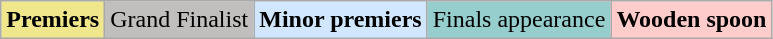<table class="wikitable">
<tr>
<td style=background:#F0E68C><strong>Premiers</strong></td>
<td style=background:#C0BFBD>Grand Finalist</td>
<td style=background:#D0E7FF><strong>Minor premiers</strong></td>
<td style=background:#96CDCD>Finals appearance</td>
<td style=background:#FFCCCC><strong>Wooden spoon</strong></td>
</tr>
</table>
